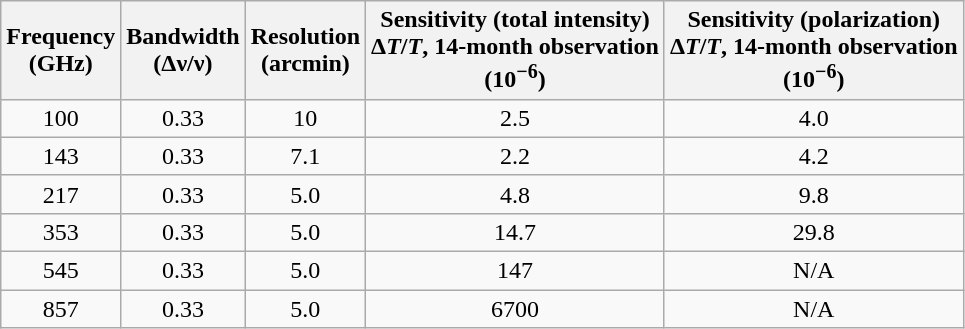<table class="wikitable">
<tr>
<th>Frequency<br>(GHz)</th>
<th>Bandwidth<br>(Δν/ν)</th>
<th>Resolution<br>(arcmin)</th>
<th>Sensitivity (total intensity)<br>Δ<em>T</em>/<em>T</em>, 14-month observation<br>(10<sup>−6</sup>)</th>
<th>Sensitivity (polarization)<br>Δ<em>T</em>/<em>T</em>, 14-month observation<br>(10<sup>−6</sup>)</th>
</tr>
<tr style="text-align:center;">
<td>100</td>
<td>0.33</td>
<td>10</td>
<td>2.5</td>
<td>4.0</td>
</tr>
<tr style="text-align:center;">
<td>143</td>
<td>0.33</td>
<td>7.1</td>
<td>2.2</td>
<td>4.2</td>
</tr>
<tr style="text-align:center;">
<td>217</td>
<td>0.33</td>
<td>5.0</td>
<td>4.8</td>
<td>9.8</td>
</tr>
<tr style="text-align:center;">
<td>353</td>
<td>0.33</td>
<td>5.0</td>
<td>14.7</td>
<td>29.8</td>
</tr>
<tr style="text-align:center;">
<td>545</td>
<td>0.33</td>
<td>5.0</td>
<td>147</td>
<td>N/A</td>
</tr>
<tr style="text-align:center;">
<td>857</td>
<td>0.33</td>
<td>5.0</td>
<td>6700</td>
<td>N/A</td>
</tr>
</table>
